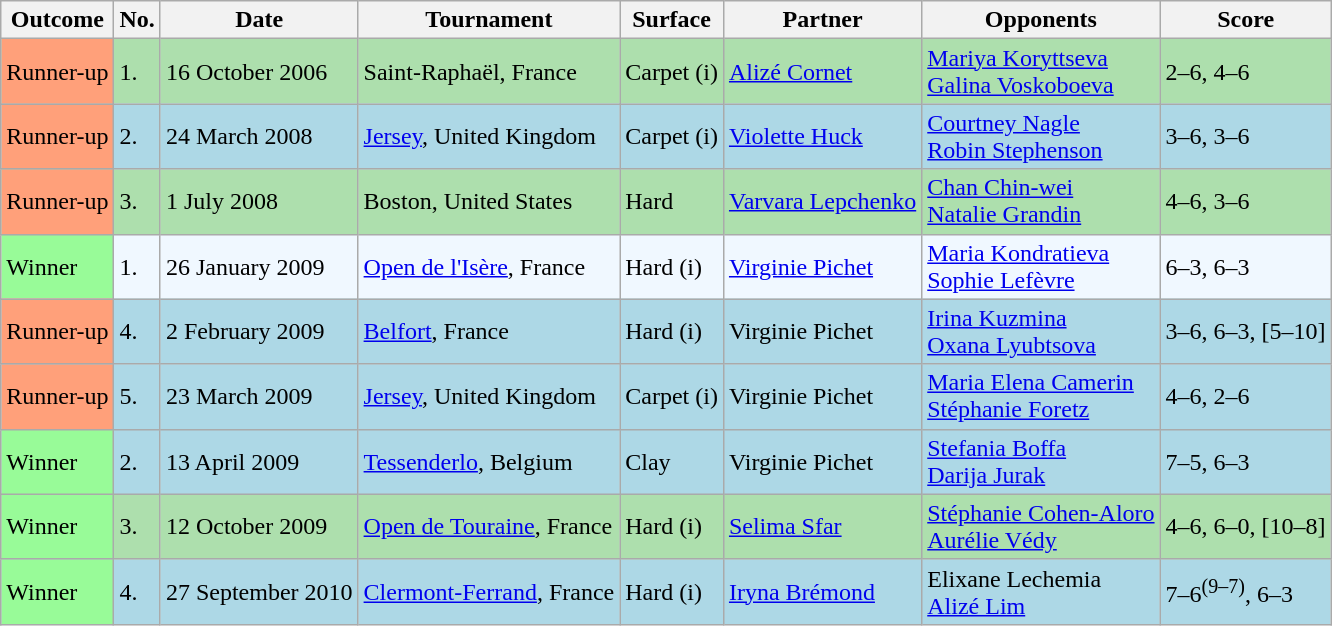<table class="sortable wikitable">
<tr>
<th>Outcome</th>
<th>No.</th>
<th>Date</th>
<th>Tournament</th>
<th>Surface</th>
<th>Partner</th>
<th>Opponents</th>
<th class="unsortable">Score</th>
</tr>
<tr style="background:#addfad;">
<td bgcolor="FFA07A">Runner-up</td>
<td>1.</td>
<td>16 October 2006</td>
<td>Saint-Raphaël, France</td>
<td>Carpet (i)</td>
<td> <a href='#'>Alizé Cornet</a></td>
<td> <a href='#'>Mariya Koryttseva</a><br> <a href='#'>Galina Voskoboeva</a></td>
<td>2–6, 4–6</td>
</tr>
<tr style="background:lightblue;">
<td bgcolor="FFA07A">Runner-up</td>
<td>2.</td>
<td>24 March 2008</td>
<td><a href='#'>Jersey</a>, United Kingdom</td>
<td>Carpet (i)</td>
<td> <a href='#'>Violette Huck</a></td>
<td> <a href='#'>Courtney Nagle</a><br> <a href='#'>Robin Stephenson</a></td>
<td>3–6, 3–6</td>
</tr>
<tr style="background:#addfad;">
<td bgcolor="FFA07A">Runner-up</td>
<td>3.</td>
<td>1 July 2008</td>
<td>Boston, United States</td>
<td>Hard</td>
<td> <a href='#'>Varvara Lepchenko</a></td>
<td> <a href='#'>Chan Chin-wei</a><br> <a href='#'>Natalie Grandin</a></td>
<td>4–6, 3–6</td>
</tr>
<tr bgcolor="#f0f8ff">
<td bgcolor=98FB98>Winner</td>
<td>1.</td>
<td>26 January 2009</td>
<td><a href='#'>Open de l'Isère</a>, France</td>
<td>Hard (i)</td>
<td> <a href='#'>Virginie Pichet</a></td>
<td> <a href='#'>Maria Kondratieva</a><br> <a href='#'>Sophie Lefèvre</a></td>
<td>6–3, 6–3</td>
</tr>
<tr style="background:lightblue;">
<td bgcolor="FFA07A">Runner-up</td>
<td>4.</td>
<td>2 February 2009</td>
<td><a href='#'>Belfort</a>, France</td>
<td>Hard (i)</td>
<td> Virginie Pichet</td>
<td> <a href='#'>Irina Kuzmina</a><br> <a href='#'>Oxana Lyubtsova</a></td>
<td>3–6, 6–3, [5–10]</td>
</tr>
<tr style="background:lightblue;">
<td bgcolor="FFA07A">Runner-up</td>
<td>5.</td>
<td>23 March 2009</td>
<td><a href='#'>Jersey</a>, United Kingdom</td>
<td>Carpet (i)</td>
<td> Virginie Pichet</td>
<td> <a href='#'>Maria Elena Camerin</a><br> <a href='#'>Stéphanie Foretz</a></td>
<td>4–6, 2–6</td>
</tr>
<tr style="background:lightblue;">
<td bgcolor=98FB98>Winner</td>
<td>2.</td>
<td>13 April 2009</td>
<td><a href='#'>Tessenderlo</a>, Belgium</td>
<td>Clay</td>
<td> Virginie Pichet</td>
<td> <a href='#'>Stefania Boffa</a><br> <a href='#'>Darija Jurak</a></td>
<td>7–5, 6–3</td>
</tr>
<tr style="background:#addfad;">
<td bgcolor=98FB98>Winner</td>
<td>3.</td>
<td>12 October 2009</td>
<td><a href='#'>Open de Touraine</a>, France</td>
<td>Hard (i)</td>
<td> <a href='#'>Selima Sfar</a></td>
<td> <a href='#'>Stéphanie Cohen-Aloro</a><br> <a href='#'>Aurélie Védy</a></td>
<td>4–6, 6–0, [10–8]</td>
</tr>
<tr style="background:lightblue;">
<td bgcolor=98FB98>Winner</td>
<td>4.</td>
<td>27 September 2010</td>
<td><a href='#'>Clermont-Ferrand</a>, France</td>
<td>Hard (i)</td>
<td> <a href='#'>Iryna Brémond</a></td>
<td> Elixane Lechemia<br> <a href='#'>Alizé Lim</a></td>
<td>7–6<sup>(9–7)</sup>, 6–3</td>
</tr>
</table>
